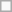<table class=wikitable>
<tr>
<td> </td>
</tr>
</table>
